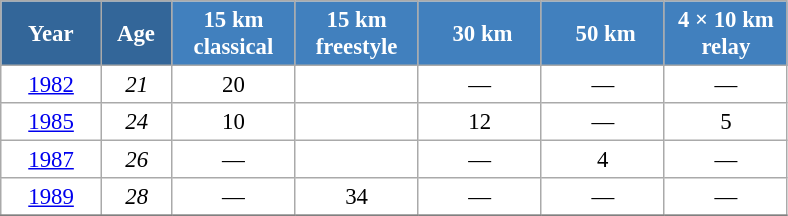<table class="wikitable" style="font-size:95%; text-align:center; border:grey solid 1px; border-collapse:collapse; background:#ffffff;">
<tr>
<th style="background-color:#369; color:white; width:60px;"> Year </th>
<th style="background-color:#369; color:white; width:40px;"> Age </th>
<th style="background-color:#4180be; color:white; width:75px;"> 15 km <br> classical </th>
<th style="background-color:#4180be; color:white; width:75px;"> 15 km <br> freestyle </th>
<th style="background-color:#4180be; color:white; width:75px;"> 30 km</th>
<th style="background-color:#4180be; color:white; width:75px;"> 50 km</th>
<th style="background-color:#4180be; color:white; width:75px;"> 4 × 10 km <br> relay </th>
</tr>
<tr>
<td><a href='#'>1982</a></td>
<td><em>21</em></td>
<td>20</td>
<td></td>
<td>—</td>
<td>—</td>
<td>—</td>
</tr>
<tr>
<td><a href='#'>1985</a></td>
<td><em>24</em></td>
<td>10</td>
<td></td>
<td>12</td>
<td>—</td>
<td>5</td>
</tr>
<tr>
<td><a href='#'>1987</a></td>
<td><em>26</em></td>
<td>—</td>
<td></td>
<td>—</td>
<td>4</td>
<td>—</td>
</tr>
<tr>
<td><a href='#'>1989</a></td>
<td><em>28</em></td>
<td>—</td>
<td>34</td>
<td>—</td>
<td>—</td>
<td>—</td>
</tr>
<tr>
</tr>
</table>
